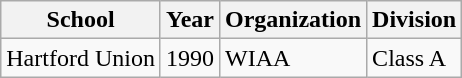<table class="wikitable">
<tr>
<th>School</th>
<th>Year</th>
<th>Organization</th>
<th>Division</th>
</tr>
<tr>
<td>Hartford Union</td>
<td>1990</td>
<td>WIAA</td>
<td>Class A</td>
</tr>
</table>
